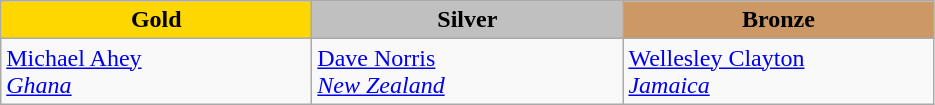<table class="wikitable" style="text-align:left">
<tr align="center">
<td width=200 bgcolor=gold><strong>Gold</strong></td>
<td width=200 bgcolor=silver><strong>Silver</strong></td>
<td width=200 bgcolor=CC9966><strong>Bronze</strong></td>
</tr>
<tr>
<td><a href='#'>Michael Ahey</a><br><em> <a href='#'>Ghana</a></em></td>
<td><a href='#'>Dave Norris</a><br><em> <a href='#'>New Zealand</a></em></td>
<td><a href='#'>Wellesley Clayton</a><br><em> <a href='#'>Jamaica</a></em></td>
</tr>
</table>
